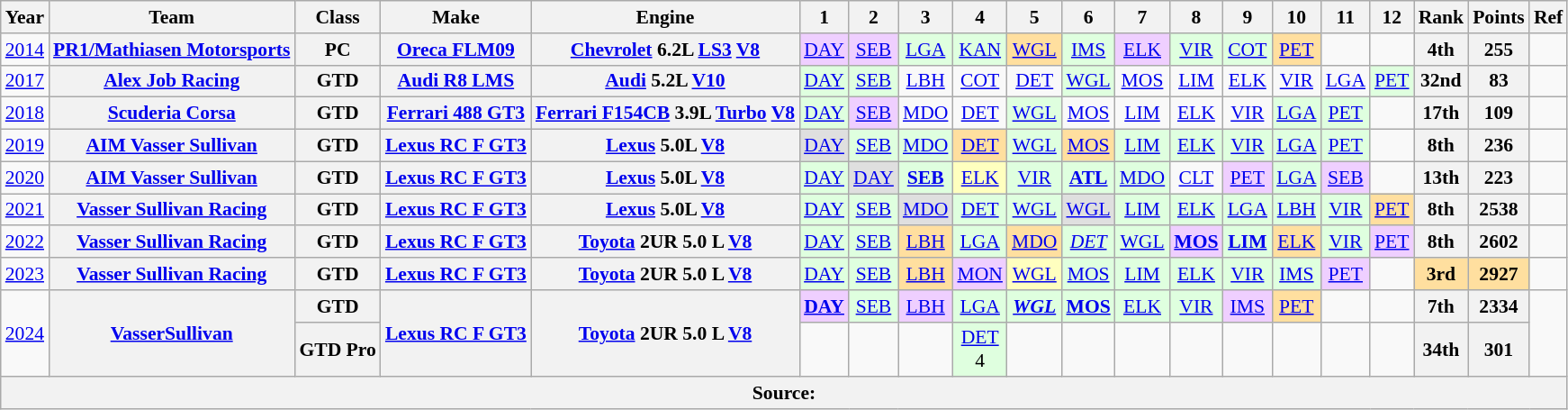<table class="wikitable" style="text-align:center; font-size:90%">
<tr>
<th>Year</th>
<th>Team</th>
<th>Class</th>
<th>Make</th>
<th>Engine</th>
<th>1</th>
<th>2</th>
<th>3</th>
<th>4</th>
<th>5</th>
<th>6</th>
<th>7</th>
<th>8</th>
<th>9</th>
<th>10</th>
<th>11</th>
<th>12</th>
<th>Rank</th>
<th>Points</th>
<th>Ref</th>
</tr>
<tr>
<td><a href='#'>2014</a></td>
<th><a href='#'>PR1/Mathiasen Motorsports</a></th>
<th>PC</th>
<th><a href='#'>Oreca FLM09</a></th>
<th><a href='#'>Chevrolet</a> 6.2L <a href='#'>LS3</a> <a href='#'>V8</a></th>
<td style="background:#EFCFFF;"><a href='#'>DAY</a><br></td>
<td style="background:#EFCFFF;"><a href='#'>SEB</a><br></td>
<td style="background:#DFFFDF;"><a href='#'>LGA</a><br></td>
<td style="background:#DFFFDF;"><a href='#'>KAN</a><br></td>
<td style="background:#FFDF9F;"><a href='#'>WGL</a><br></td>
<td style="background:#DFFFDF;"><a href='#'>IMS</a><br></td>
<td style="background:#EFCFFF;"><a href='#'>ELK</a><br></td>
<td style="background:#DFFFDF;"><a href='#'>VIR</a><br></td>
<td style="background:#DFFFDF;"><a href='#'>COT</a><br></td>
<td style="background:#FFDF9F;"><a href='#'>PET</a><br></td>
<td></td>
<td></td>
<th>4th</th>
<th>255</th>
<td></td>
</tr>
<tr>
<td><a href='#'>2017</a></td>
<th><a href='#'>Alex Job Racing</a></th>
<th>GTD</th>
<th><a href='#'>Audi R8 LMS</a></th>
<th><a href='#'>Audi</a> 5.2L <a href='#'>V10</a></th>
<td style="background:#DFFFDF;"><a href='#'>DAY</a><br></td>
<td style="background:#DFFFDF;"><a href='#'>SEB</a><br></td>
<td><a href='#'>LBH</a></td>
<td><a href='#'>COT</a></td>
<td><a href='#'>DET</a></td>
<td style="background:#DFFFDF;"><a href='#'>WGL</a><br></td>
<td><a href='#'>MOS</a></td>
<td><a href='#'>LIM</a></td>
<td><a href='#'>ELK</a></td>
<td><a href='#'>VIR</a></td>
<td><a href='#'>LGA</a></td>
<td style="background:#DFFFDF;"><a href='#'>PET</a><br></td>
<th>32nd</th>
<th>83</th>
<td></td>
</tr>
<tr>
<td><a href='#'>2018</a></td>
<th><a href='#'>Scuderia Corsa</a></th>
<th>GTD</th>
<th><a href='#'>Ferrari 488 GT3</a></th>
<th><a href='#'>Ferrari F154CB</a> 3.9L <a href='#'>Turbo</a> <a href='#'>V8</a></th>
<td style="background:#DFFFDF;"><a href='#'>DAY</a><br></td>
<td style="background:#EFCFFF;"><a href='#'>SEB</a><br></td>
<td><a href='#'>MDO</a></td>
<td><a href='#'>DET</a></td>
<td style="background:#DFFFDF;"><a href='#'>WGL</a><br></td>
<td><a href='#'>MOS</a></td>
<td><a href='#'>LIM</a></td>
<td><a href='#'>ELK</a></td>
<td><a href='#'>VIR</a></td>
<td style="background:#DFFFDF;"><a href='#'>LGA</a><br></td>
<td style="background:#DFFFDF;"><a href='#'>PET</a><br></td>
<td></td>
<th>17th</th>
<th>109</th>
<td></td>
</tr>
<tr>
<td><a href='#'>2019</a></td>
<th><a href='#'>AIM Vasser Sullivan</a></th>
<th>GTD</th>
<th><a href='#'>Lexus RC F GT3</a></th>
<th><a href='#'>Lexus</a> 5.0L <a href='#'>V8</a></th>
<td style="background:#DFDFDF;"><a href='#'>DAY</a><br></td>
<td style="background:#DFFFDF;"><a href='#'>SEB</a><br></td>
<td style="background:#DFFFDF;"><a href='#'>MDO</a><br></td>
<td style="background:#FFDF9F;"><a href='#'>DET</a><br></td>
<td style="background:#DFFFDF;"><a href='#'>WGL</a><br></td>
<td style="background:#FFDF9F;"><a href='#'>MOS</a><br></td>
<td style="background:#DFFFDF;"><a href='#'>LIM</a><br></td>
<td style="background:#DFFFDF;"><a href='#'>ELK</a><br></td>
<td style="background:#DFFFDF;"><a href='#'>VIR</a><br></td>
<td style="background:#DFFFDF;"><a href='#'>LGA</a><br></td>
<td style="background:#DFFFDF;"><a href='#'>PET</a><br></td>
<td></td>
<th>8th</th>
<th>236</th>
<td></td>
</tr>
<tr>
<td><a href='#'>2020</a></td>
<th><a href='#'>AIM Vasser Sullivan</a></th>
<th>GTD</th>
<th><a href='#'>Lexus RC F GT3</a></th>
<th><a href='#'>Lexus</a> 5.0L <a href='#'>V8</a></th>
<td style="background:#DFFFDF;"><a href='#'>DAY</a><br></td>
<td style="background:#DFDFDF;"><a href='#'>DAY</a><br></td>
<td style="background:#DFFFDF;"><strong><a href='#'>SEB</a></strong><br></td>
<td style="background:#FFFFBF;"><a href='#'>ELK</a><br></td>
<td style="background:#DFFFDF;"><a href='#'>VIR</a><br></td>
<td style="background:#DFFFDF;"><strong><a href='#'>ATL</a></strong><br></td>
<td style="background:#DFFFDF;"><a href='#'>MDO</a><br></td>
<td><a href='#'>CLT</a></td>
<td style="background:#EFCFFF;"><a href='#'>PET</a><br></td>
<td style="background:#DFFFDF;"><a href='#'>LGA</a><br></td>
<td style="background:#EFCFFF;"><a href='#'>SEB</a><br></td>
<td></td>
<th>13th</th>
<th>223</th>
<td></td>
</tr>
<tr>
<td><a href='#'>2021</a></td>
<th><a href='#'>Vasser Sullivan Racing</a></th>
<th>GTD</th>
<th><a href='#'>Lexus RC F GT3</a></th>
<th><a href='#'>Lexus</a> 5.0L <a href='#'>V8</a></th>
<td style="background:#DFFFDF;"><a href='#'>DAY</a><br></td>
<td style="background:#DFFFDF;"><a href='#'>SEB</a><br></td>
<td style="background:#DFDFDF;"><a href='#'>MDO</a><br></td>
<td style="background:#DFFFDF;"><a href='#'>DET</a><br></td>
<td style="background:#DFFFDF;"><a href='#'>WGL</a><br></td>
<td style="background:#DFDFDF;"><a href='#'>WGL</a><br></td>
<td style="background:#DFFFDF;"><a href='#'>LIM</a><br></td>
<td style="background:#DFFFDF;"><a href='#'>ELK</a><br></td>
<td style="background:#DFFFDF;"><a href='#'>LGA</a><br></td>
<td style="background:#DFFFDF;"><a href='#'>LBH</a><br></td>
<td style="background:#DFFFDF;"><a href='#'>VIR</a><br></td>
<td style="background:#FFDF9F;"><a href='#'>PET</a><br></td>
<th>8th</th>
<th>2538</th>
<td></td>
</tr>
<tr>
<td><a href='#'>2022</a></td>
<th><a href='#'>Vasser Sullivan Racing</a></th>
<th>GTD</th>
<th><a href='#'>Lexus RC F GT3</a></th>
<th><a href='#'>Toyota</a> 2UR 5.0 L <a href='#'>V8</a></th>
<td style="background:#DFFFDF;"><a href='#'>DAY</a><br></td>
<td style="background:#DFFFDF;"><a href='#'>SEB</a><br></td>
<td style="background:#FFDF9F;"><a href='#'>LBH</a><br></td>
<td style="background:#DFFFDF;"><a href='#'>LGA</a><br></td>
<td style="background:#FFDF9F;"><a href='#'>MDO</a><br></td>
<td style="background:#DFFFDF;"><em><a href='#'>DET</a></em><br></td>
<td style="background:#DFFFDF;"><a href='#'>WGL</a><br></td>
<td style="background:#EFCFFF;"><strong><a href='#'>MOS</a></strong><br></td>
<td style="background:#DFFFDF;"><strong><a href='#'>LIM</a></strong><br></td>
<td style="background:#FFDF9F;"><a href='#'>ELK</a><br></td>
<td style="background:#DFFFDF;"><a href='#'>VIR</a><br></td>
<td style="background:#EFCFFF;"><a href='#'>PET</a><br></td>
<th>8th</th>
<th>2602</th>
<td></td>
</tr>
<tr>
<td><a href='#'>2023</a></td>
<th><a href='#'>Vasser Sullivan Racing</a></th>
<th>GTD</th>
<th><a href='#'>Lexus RC F GT3</a></th>
<th><a href='#'>Toyota</a> 2UR 5.0 L <a href='#'>V8</a></th>
<td style="background:#DFFFDF;"><a href='#'>DAY</a><br></td>
<td style="background:#DFFFDF;"><a href='#'>SEB</a><br></td>
<td style="background:#FFDF9F;"><a href='#'>LBH</a><br></td>
<td style="background:#EFCFFF;"><a href='#'>MON</a><br></td>
<td style="background:#FFFFBF;"><a href='#'>WGL</a><br></td>
<td style="background:#DFFFDF;"><a href='#'>MOS</a><br></td>
<td style="background:#DFFFDF;"><a href='#'>LIM</a><br></td>
<td style="background:#DFFFDF;"><a href='#'>ELK</a><br></td>
<td style="background:#DFFFDF;"><a href='#'>VIR</a><br></td>
<td style="background:#DFFFDF;"><a href='#'>IMS</a><br></td>
<td style="background:#EFCFFF;"><a href='#'>PET</a><br></td>
<td></td>
<th style="background:#FFDF9F;">3rd</th>
<th style="background:#FFDF9F;">2927</th>
<td></td>
</tr>
<tr>
<td rowspan="2"><a href='#'>2024</a></td>
<th rowspan="2"><a href='#'>VasserSullivan</a></th>
<th>GTD</th>
<th rowspan="2"><a href='#'>Lexus RC F GT3</a></th>
<th rowspan="2"><a href='#'>Toyota</a> 2UR 5.0 L <a href='#'>V8</a></th>
<td style="background:#EFCFFF;"><strong><a href='#'>DAY</a></strong><br></td>
<td style="background:#DFFFDF;"><a href='#'>SEB</a><br></td>
<td style="background:#EFCFFF;"><a href='#'>LBH</a><br></td>
<td style="background:#DFFFDF;"><a href='#'>LGA</a><br></td>
<td style="background:#DFFFDF;"><strong><em><a href='#'>WGL</a><br></em></strong></td>
<td style="background:#DFFFDF;"><strong><a href='#'>MOS</a><br></strong></td>
<td style="background:#DFFFDF;"><a href='#'>ELK</a><br></td>
<td style="background:#DFFFDF;"><a href='#'>VIR</a><br></td>
<td style="background:#EFCFFF;"><a href='#'>IMS</a><br></td>
<td style="background:#FFDF9F;"><a href='#'>PET</a><br></td>
<td></td>
<td></td>
<th>7th</th>
<th>2334</th>
<td rowspan="2"></td>
</tr>
<tr>
<th>GTD Pro</th>
<td></td>
<td></td>
<td></td>
<td style="background:#DFFFDF;"><a href='#'>DET</a><br>4</td>
<td></td>
<td></td>
<td></td>
<td></td>
<td></td>
<td></td>
<td></td>
<td></td>
<th>34th</th>
<th>301</th>
</tr>
<tr>
<th colspan="20">Source:</th>
</tr>
</table>
